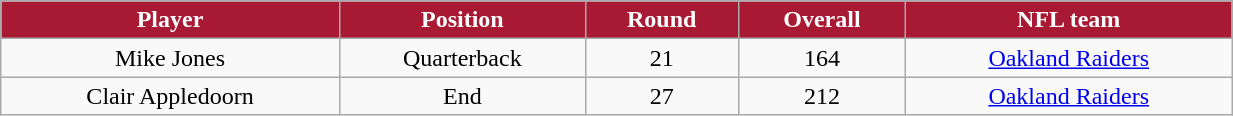<table class="wikitable" width="65%">
<tr align="center" style="background:#A81933;color:#FFFFFF;">
<td><strong>Player</strong></td>
<td><strong>Position</strong></td>
<td><strong>Round</strong></td>
<td><strong>Overall</strong></td>
<td><strong>NFL team</strong></td>
</tr>
<tr align="center" bgcolor="">
<td>Mike Jones</td>
<td>Quarterback</td>
<td>21</td>
<td>164</td>
<td><a href='#'>Oakland Raiders</a></td>
</tr>
<tr align="center" bgcolor="">
<td>Clair Appledoorn</td>
<td>End</td>
<td>27</td>
<td>212</td>
<td><a href='#'>Oakland Raiders</a></td>
</tr>
</table>
